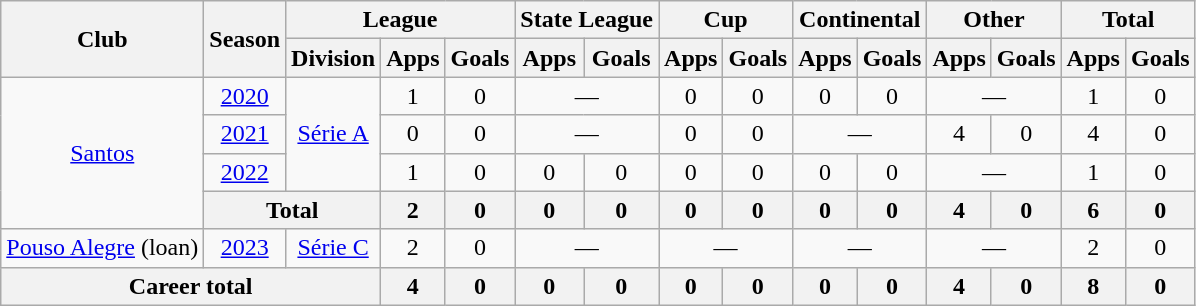<table class="wikitable" style="text-align: center;">
<tr>
<th rowspan="2">Club</th>
<th rowspan="2">Season</th>
<th colspan="3">League</th>
<th colspan="2">State League</th>
<th colspan="2">Cup</th>
<th colspan="2">Continental</th>
<th colspan="2">Other</th>
<th colspan="2">Total</th>
</tr>
<tr>
<th>Division</th>
<th>Apps</th>
<th>Goals</th>
<th>Apps</th>
<th>Goals</th>
<th>Apps</th>
<th>Goals</th>
<th>Apps</th>
<th>Goals</th>
<th>Apps</th>
<th>Goals</th>
<th>Apps</th>
<th>Goals</th>
</tr>
<tr>
<td rowspan="4" valign="center"><a href='#'>Santos</a></td>
<td><a href='#'>2020</a></td>
<td rowspan="3"><a href='#'>Série A</a></td>
<td>1</td>
<td>0</td>
<td colspan="2">—</td>
<td>0</td>
<td>0</td>
<td>0</td>
<td>0</td>
<td colspan="2">—</td>
<td>1</td>
<td>0</td>
</tr>
<tr>
<td><a href='#'>2021</a></td>
<td>0</td>
<td>0</td>
<td colspan="2">—</td>
<td>0</td>
<td>0</td>
<td colspan="2">—</td>
<td>4</td>
<td>0</td>
<td>4</td>
<td>0</td>
</tr>
<tr>
<td><a href='#'>2022</a></td>
<td>1</td>
<td>0</td>
<td>0</td>
<td>0</td>
<td>0</td>
<td>0</td>
<td>0</td>
<td>0</td>
<td colspan="2">—</td>
<td>1</td>
<td>0</td>
</tr>
<tr>
<th colspan="2">Total</th>
<th>2</th>
<th>0</th>
<th>0</th>
<th>0</th>
<th>0</th>
<th>0</th>
<th>0</th>
<th>0</th>
<th>4</th>
<th>0</th>
<th>6</th>
<th>0</th>
</tr>
<tr>
<td valign="center"><a href='#'>Pouso Alegre</a> (loan)</td>
<td><a href='#'>2023</a></td>
<td><a href='#'>Série C</a></td>
<td>2</td>
<td>0</td>
<td colspan="2">—</td>
<td colspan="2">—</td>
<td colspan="2">—</td>
<td colspan="2">—</td>
<td>2</td>
<td>0</td>
</tr>
<tr>
<th colspan="3"><strong>Career total</strong></th>
<th>4</th>
<th>0</th>
<th>0</th>
<th>0</th>
<th>0</th>
<th>0</th>
<th>0</th>
<th>0</th>
<th>4</th>
<th>0</th>
<th>8</th>
<th>0</th>
</tr>
</table>
